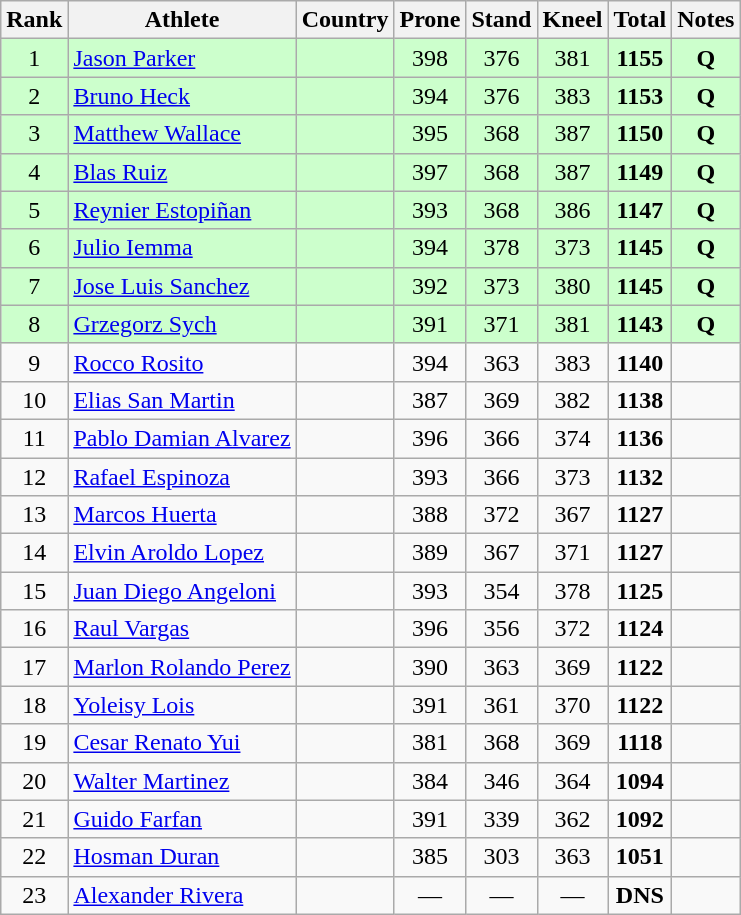<table class="wikitable sortable" style="text-align:center">
<tr>
<th>Rank</th>
<th>Athlete</th>
<th>Country</th>
<th class="sortable" style="width: 28px">Prone</th>
<th class="sortable" style="width: 28px">Stand</th>
<th class="sortable" style="width: 28px">Kneel</th>
<th>Total</th>
<th class="unsortable">Notes</th>
</tr>
<tr bgcolor=#ccffcc>
<td>1</td>
<td align="left"><a href='#'>Jason Parker</a></td>
<td align="left"></td>
<td>398</td>
<td>376</td>
<td>381</td>
<td><strong>1155</strong></td>
<td><strong>Q</strong></td>
</tr>
<tr bgcolor=#ccffcc>
<td>2</td>
<td align="left"><a href='#'>Bruno Heck</a></td>
<td align="left"></td>
<td>394</td>
<td>376</td>
<td>383</td>
<td><strong>1153</strong></td>
<td><strong>Q</strong></td>
</tr>
<tr bgcolor=#ccffcc>
<td>3</td>
<td align="left"><a href='#'>Matthew Wallace</a></td>
<td align="left"></td>
<td>395</td>
<td>368</td>
<td>387</td>
<td><strong>1150</strong></td>
<td><strong>Q</strong></td>
</tr>
<tr bgcolor=#ccffcc>
<td>4</td>
<td align="left"><a href='#'>Blas Ruiz</a></td>
<td align="left"></td>
<td>397</td>
<td>368</td>
<td>387</td>
<td><strong>1149</strong></td>
<td><strong>Q</strong></td>
</tr>
<tr bgcolor=#ccffcc>
<td>5</td>
<td align="left"><a href='#'>Reynier Estopiñan</a></td>
<td align="left"></td>
<td>393</td>
<td>368</td>
<td>386</td>
<td><strong>1147</strong></td>
<td><strong>Q</strong></td>
</tr>
<tr bgcolor=#ccffcc>
<td>6</td>
<td align="left"><a href='#'>Julio Iemma</a></td>
<td align="left"></td>
<td>394</td>
<td>378</td>
<td>373</td>
<td><strong>1145</strong></td>
<td><strong>Q</strong></td>
</tr>
<tr bgcolor=#ccffcc>
<td>7</td>
<td align="left"><a href='#'>Jose Luis Sanchez</a></td>
<td align="left"></td>
<td>392</td>
<td>373</td>
<td>380</td>
<td><strong>1145</strong></td>
<td><strong>Q</strong></td>
</tr>
<tr bgcolor=#ccffcc>
<td>8</td>
<td align="left"><a href='#'>Grzegorz Sych</a></td>
<td align="left"></td>
<td>391</td>
<td>371</td>
<td>381</td>
<td><strong>1143</strong></td>
<td><strong>Q</strong></td>
</tr>
<tr>
<td>9</td>
<td align="left"><a href='#'>Rocco Rosito</a></td>
<td align="left"></td>
<td>394</td>
<td>363</td>
<td>383</td>
<td><strong>1140</strong></td>
<td></td>
</tr>
<tr>
<td>10</td>
<td align="left"><a href='#'>Elias San Martin</a></td>
<td align="left"></td>
<td>387</td>
<td>369</td>
<td>382</td>
<td><strong>1138</strong></td>
<td></td>
</tr>
<tr>
<td>11</td>
<td align="left"><a href='#'>Pablo Damian Alvarez</a></td>
<td align="left"></td>
<td>396</td>
<td>366</td>
<td>374</td>
<td><strong>1136</strong></td>
<td></td>
</tr>
<tr>
<td>12</td>
<td align="left"><a href='#'>Rafael Espinoza</a></td>
<td align="left"></td>
<td>393</td>
<td>366</td>
<td>373</td>
<td><strong>1132</strong></td>
<td></td>
</tr>
<tr>
<td>13</td>
<td align="left"><a href='#'>Marcos Huerta</a></td>
<td align="left"></td>
<td>388</td>
<td>372</td>
<td>367</td>
<td><strong>1127</strong></td>
<td></td>
</tr>
<tr>
<td>14</td>
<td align="left"><a href='#'>Elvin Aroldo Lopez</a></td>
<td align="left"></td>
<td>389</td>
<td>367</td>
<td>371</td>
<td><strong>1127</strong></td>
<td></td>
</tr>
<tr>
<td>15</td>
<td align="left"><a href='#'>Juan Diego Angeloni</a></td>
<td align="left"></td>
<td>393</td>
<td>354</td>
<td>378</td>
<td><strong>1125</strong></td>
<td></td>
</tr>
<tr>
<td>16</td>
<td align="left"><a href='#'>Raul Vargas</a></td>
<td align="left"></td>
<td>396</td>
<td>356</td>
<td>372</td>
<td><strong>1124</strong></td>
<td></td>
</tr>
<tr>
<td>17</td>
<td align="left"><a href='#'>Marlon Rolando Perez</a></td>
<td align="left"></td>
<td>390</td>
<td>363</td>
<td>369</td>
<td><strong>1122</strong></td>
<td></td>
</tr>
<tr>
<td>18</td>
<td align="left"><a href='#'>Yoleisy Lois</a></td>
<td align="left"></td>
<td>391</td>
<td>361</td>
<td>370</td>
<td><strong>1122</strong></td>
<td></td>
</tr>
<tr>
<td>19</td>
<td align="left"><a href='#'>Cesar Renato Yui</a></td>
<td align="left"></td>
<td>381</td>
<td>368</td>
<td>369</td>
<td><strong>1118</strong></td>
<td></td>
</tr>
<tr>
<td>20</td>
<td align="left"><a href='#'>Walter Martinez</a></td>
<td align="left"></td>
<td>384</td>
<td>346</td>
<td>364</td>
<td><strong>1094</strong></td>
<td></td>
</tr>
<tr>
<td>21</td>
<td align="left"><a href='#'>Guido Farfan</a></td>
<td align="left"></td>
<td>391</td>
<td>339</td>
<td>362</td>
<td><strong>1092</strong></td>
<td></td>
</tr>
<tr>
<td>22</td>
<td align="left"><a href='#'>Hosman Duran</a></td>
<td align="left"></td>
<td>385</td>
<td>303</td>
<td>363</td>
<td><strong>1051</strong></td>
<td></td>
</tr>
<tr>
<td>23</td>
<td align="left"><a href='#'>Alexander Rivera</a></td>
<td align="left"></td>
<td>—</td>
<td>—</td>
<td>—</td>
<td><strong>DNS</strong></td>
<td></td>
</tr>
</table>
